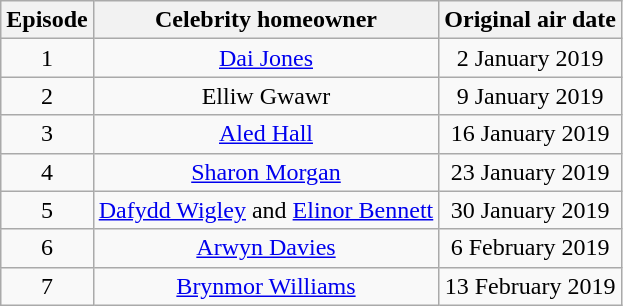<table class="wikitable" style="text-align:center;">
<tr>
<th>Episode</th>
<th>Celebrity homeowner</th>
<th>Original air date</th>
</tr>
<tr>
<td>1</td>
<td><a href='#'>Dai Jones</a></td>
<td>2 January 2019</td>
</tr>
<tr>
<td>2</td>
<td>Elliw Gwawr</td>
<td>9 January 2019</td>
</tr>
<tr>
<td>3</td>
<td><a href='#'>Aled Hall</a></td>
<td>16 January 2019</td>
</tr>
<tr>
<td>4</td>
<td><a href='#'>Sharon Morgan</a></td>
<td>23 January 2019</td>
</tr>
<tr>
<td>5</td>
<td><a href='#'>Dafydd Wigley</a> and <a href='#'>Elinor Bennett</a></td>
<td>30 January 2019</td>
</tr>
<tr>
<td>6</td>
<td><a href='#'>Arwyn Davies</a></td>
<td>6 February 2019</td>
</tr>
<tr>
<td>7</td>
<td><a href='#'>Brynmor Williams</a></td>
<td>13 February 2019</td>
</tr>
</table>
